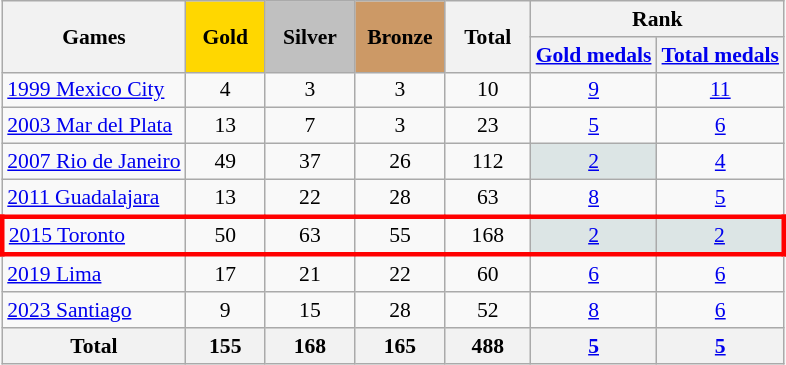<table class="wikitable" style="text-align:center; font-size:90%;">
<tr>
<th rowspan="2">Games</th>
<td rowspan="2" style="background:gold; width:3.2em; font-weight:bold;">Gold</td>
<td rowspan="2" style="background:silver; width:3.7em; font-weight:bold;">Silver</td>
<td rowspan="2" style="background:#c96; width:3.7em; font-weight:bold;">Bronze</td>
<th rowspan="2" style="width:3.5em; font-weight:bold;">Total</th>
<th colspan="2" style="width:4em; font-weight:bold;">Rank</th>
</tr>
<tr>
<th><a href='#'>Gold medals</a></th>
<th><a href='#'>Total medals</a></th>
</tr>
<tr>
<td align="left"> <a href='#'>1999 Mexico City</a></td>
<td>4</td>
<td>3</td>
<td>3</td>
<td>10</td>
<td><a href='#'>9</a></td>
<td><a href='#'>11</a></td>
</tr>
<tr>
<td align="left"> <a href='#'>2003 Mar del Plata</a></td>
<td>13</td>
<td>7</td>
<td>3</td>
<td>23</td>
<td><a href='#'>5</a></td>
<td><a href='#'>6</a></td>
</tr>
<tr>
<td align="left"> <a href='#'>2007 Rio de Janeiro</a></td>
<td>49</td>
<td>37</td>
<td>26</td>
<td>112</td>
<td style="background:#dce5e5;"><a href='#'>2</a></td>
<td><a href='#'>4</a></td>
</tr>
<tr>
<td align="left"> <a href='#'>2011 Guadalajara</a></td>
<td>13</td>
<td>22</td>
<td>28</td>
<td>63</td>
<td><a href='#'>8</a></td>
<td><a href='#'>5</a></td>
</tr>
<tr style="border: 3px solid red">
<td align="left"> <a href='#'>2015 Toronto</a></td>
<td>50</td>
<td>63</td>
<td>55</td>
<td>168</td>
<td style="background:#dce5e5;"><a href='#'>2</a></td>
<td style="background:#dce5e5;"><a href='#'>2</a></td>
</tr>
<tr>
<td align="left"> <a href='#'>2019 Lima</a></td>
<td>17</td>
<td>21</td>
<td>22</td>
<td>60</td>
<td><a href='#'>6</a></td>
<td><a href='#'>6</a></td>
</tr>
<tr>
<td align="left"> <a href='#'>2023 Santiago</a></td>
<td>9</td>
<td>15</td>
<td>28</td>
<td>52</td>
<td><a href='#'>8</a></td>
<td><a href='#'>6</a></td>
</tr>
<tr>
<th>Total</th>
<th>155</th>
<th>168</th>
<th>165</th>
<th>488</th>
<th><a href='#'>5</a></th>
<th><a href='#'>5</a></th>
</tr>
</table>
